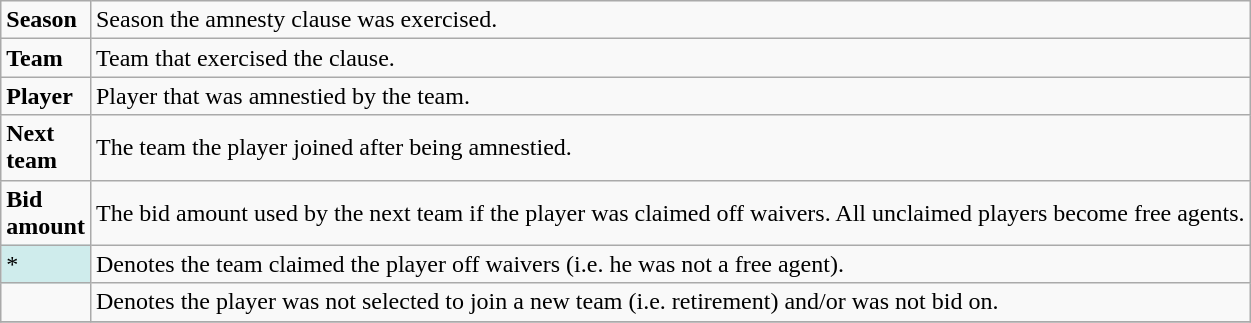<table class="wikitable">
<tr>
<td><strong>Season</strong></td>
<td>Season the amnesty clause was exercised.</td>
</tr>
<tr>
<td><strong>Team</strong></td>
<td>Team that exercised the clause.</td>
</tr>
<tr>
<td><strong>Player</strong></td>
<td>Player that was amnestied by the team.</td>
</tr>
<tr>
<td><strong>Next team</strong></td>
<td>The team the player joined after being amnestied.</td>
</tr>
<tr>
<td><strong>Bid amount</strong></td>
<td>The bid amount used by the next team if the player was claimed off waivers. All unclaimed players become free agents.</td>
</tr>
<tr>
<td style="background-color:#CFECEC; border:1px solid #aaaaaa; width:3em">*</td>
<td>Denotes the team claimed the player off waivers (i.e. he was not a free agent).</td>
</tr>
<tr>
<td></td>
<td>Denotes the player was not selected to join a new team (i.e. retirement) and/or was not bid on.</td>
</tr>
<tr>
</tr>
</table>
